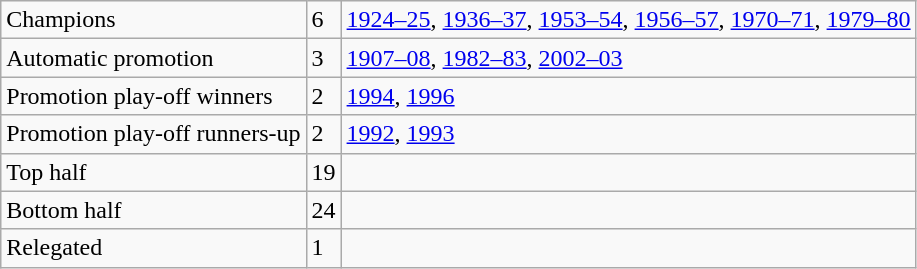<table class="wikitable">
<tr>
<td>Champions</td>
<td>6</td>
<td><a href='#'>1924–25</a>, <a href='#'>1936–37</a>, <a href='#'>1953–54</a>, <a href='#'>1956–57</a>, <a href='#'>1970–71</a>, <a href='#'>1979–80</a></td>
</tr>
<tr>
<td>Automatic promotion</td>
<td>3</td>
<td><a href='#'>1907–08</a>, <a href='#'>1982–83</a>, <a href='#'>2002–03</a></td>
</tr>
<tr>
<td>Promotion play-off winners</td>
<td>2</td>
<td><a href='#'>1994</a>, <a href='#'>1996</a></td>
</tr>
<tr>
<td>Promotion play-off runners-up</td>
<td>2</td>
<td><a href='#'>1992</a>, <a href='#'>1993</a></td>
</tr>
<tr>
<td>Top half</td>
<td>19</td>
<td></td>
</tr>
<tr>
<td>Bottom half</td>
<td>24</td>
<td></td>
</tr>
<tr>
<td>Relegated</td>
<td>1</td>
<td></td>
</tr>
</table>
